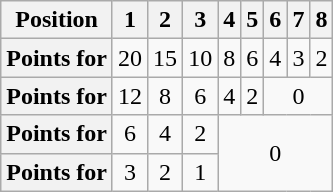<table class="wikitable floatright" style="text-align: center">
<tr>
<th scope="col">Position</th>
<th scope="col">1</th>
<th scope="col">2</th>
<th scope="col">3</th>
<th scope="col">4</th>
<th scope="col">5</th>
<th scope="col">6</th>
<th scope="col">7</th>
<th scope="col">8</th>
</tr>
<tr>
<th scope="row">Points for </th>
<td>20</td>
<td>15</td>
<td>10</td>
<td>8</td>
<td>6</td>
<td>4</td>
<td>3</td>
<td>2</td>
</tr>
<tr>
<th scope="row">Points for </th>
<td>12</td>
<td>8</td>
<td>6</td>
<td>4</td>
<td>2</td>
<td colspan="3">0</td>
</tr>
<tr>
<th scope="row">Points for </th>
<td>6</td>
<td>4</td>
<td>2</td>
<td colspan="5" rowspan="2">0</td>
</tr>
<tr>
<th scope="row">Points for </th>
<td>3</td>
<td>2</td>
<td>1</td>
</tr>
</table>
